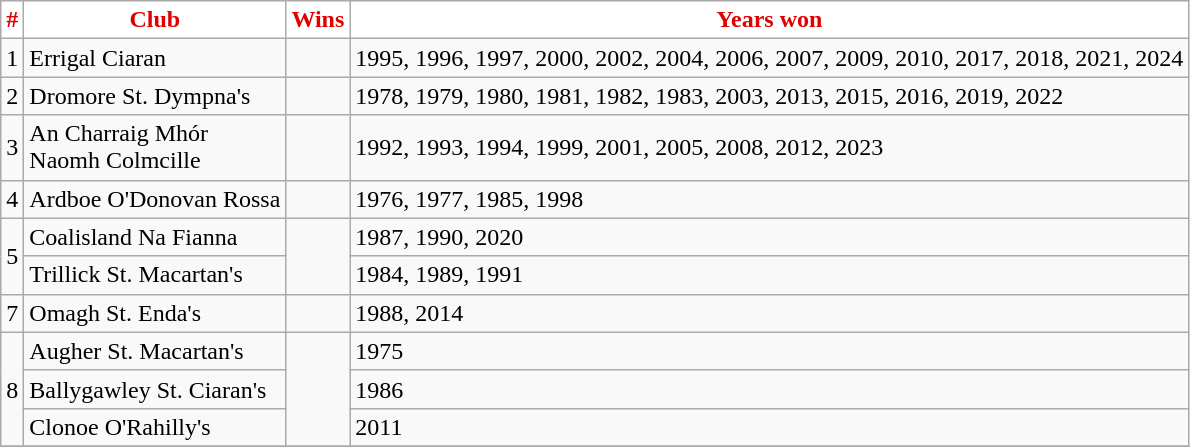<table class="wikitable">
<tr>
<th style="background:white;color:#E00000">#</th>
<th style="background:white;color:#E00000">Club</th>
<th style="background:white;color:#E00000">Wins</th>
<th style="background:white;color:#E00000">Years won</th>
</tr>
<tr>
<td>1</td>
<td>Errigal Ciaran</td>
<td></td>
<td>1995, 1996, 1997, 2000, 2002, 2004, 2006, 2007, 2009, 2010, 2017, 2018, 2021, 2024</td>
</tr>
<tr>
<td>2</td>
<td>Dromore St. Dympna's</td>
<td></td>
<td>1978, 1979, 1980, 1981, 1982, 1983, 2003, 2013, 2015, 2016, 2019, 2022</td>
</tr>
<tr>
<td>3</td>
<td>An Charraig Mhór <br> Naomh Colmcille</td>
<td></td>
<td>1992, 1993, 1994, 1999, 2001, 2005, 2008, 2012, 2023</td>
</tr>
<tr>
<td>4</td>
<td>Ardboe O'Donovan Rossa</td>
<td></td>
<td>1976, 1977, 1985, 1998</td>
</tr>
<tr>
<td rowspan=2>5</td>
<td>Coalisland Na Fianna</td>
<td rowspan=2></td>
<td>1987, 1990, 2020</td>
</tr>
<tr>
<td>Trillick St. Macartan's</td>
<td>1984, 1989, 1991</td>
</tr>
<tr>
<td>7</td>
<td>Omagh St. Enda's</td>
<td></td>
<td>1988, 2014</td>
</tr>
<tr>
<td rowspan=3>8</td>
<td>Augher St. Macartan's</td>
<td rowspan=3></td>
<td>1975</td>
</tr>
<tr>
<td>Ballygawley St. Ciaran's</td>
<td>1986</td>
</tr>
<tr>
<td>Clonoe O'Rahilly's</td>
<td>2011</td>
</tr>
<tr>
</tr>
</table>
